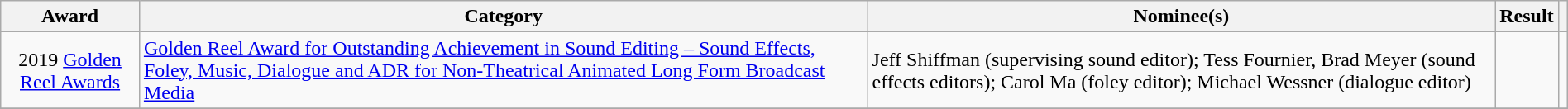<table class="wikitable sortable" style="width:100%">
<tr>
<th scope="col">Award</th>
<th scope="col">Category</th>
<th>Nominee(s)</th>
<th scope="col">Result</th>
<th scope="col" class="unsortable"></th>
</tr>
<tr>
<td align="center">2019 <a href='#'>Golden Reel Awards</a></td>
<td><a href='#'>Golden Reel Award for Outstanding Achievement in Sound Editing – Sound Effects, Foley, Music, Dialogue and ADR for Non-Theatrical Animated Long Form Broadcast Media</a></td>
<td>Jeff Shiffman (supervising sound editor); Tess Fournier, Brad Meyer (sound effects editors); Carol Ma (foley editor); Michael Wessner (dialogue editor)</td>
<td></td>
<td align="center"></td>
</tr>
<tr>
</tr>
</table>
